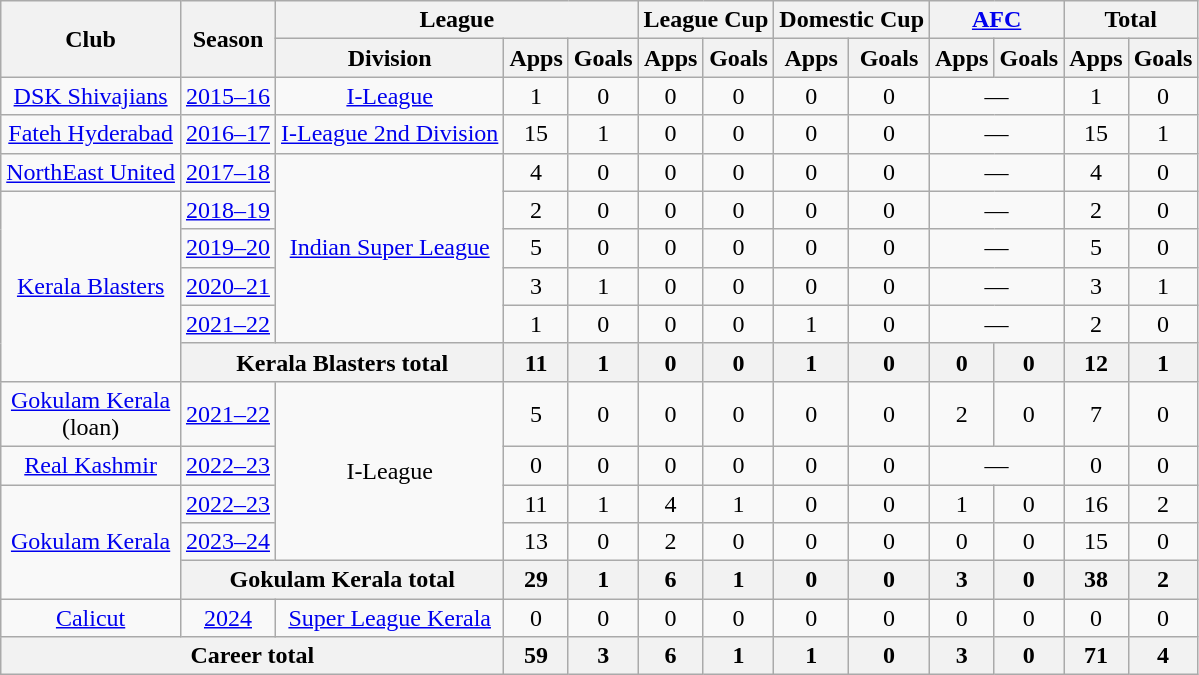<table class="wikitable" style="text-align: center;">
<tr>
<th rowspan="2">Club</th>
<th rowspan="2">Season</th>
<th colspan="3">League</th>
<th colspan="2">League Cup</th>
<th colspan="2">Domestic Cup</th>
<th colspan="2"><a href='#'>AFC</a></th>
<th colspan="2">Total</th>
</tr>
<tr>
<th>Division</th>
<th>Apps</th>
<th>Goals</th>
<th>Apps</th>
<th>Goals</th>
<th>Apps</th>
<th>Goals</th>
<th>Apps</th>
<th>Goals</th>
<th>Apps</th>
<th>Goals</th>
</tr>
<tr>
<td rowspan= 1"><a href='#'>DSK Shivajians</a></td>
<td><a href='#'>2015–16</a></td>
<td rowspan="1"><a href='#'>I-League</a></td>
<td>1</td>
<td>0</td>
<td>0</td>
<td>0</td>
<td>0</td>
<td>0</td>
<td colspan="2">—</td>
<td>1</td>
<td>0</td>
</tr>
<tr>
<td rowspan= 1"><a href='#'>Fateh Hyderabad</a></td>
<td><a href='#'>2016–17</a></td>
<td rowspan="1"><a href='#'>I-League 2nd Division</a></td>
<td>15</td>
<td>1</td>
<td>0</td>
<td>0</td>
<td>0</td>
<td>0</td>
<td colspan="2">—</td>
<td>15</td>
<td>1</td>
</tr>
<tr>
<td rowspan="1"><a href='#'>NorthEast United</a></td>
<td><a href='#'>2017–18</a></td>
<td rowspan="5"><a href='#'>Indian Super League</a></td>
<td>4</td>
<td>0</td>
<td>0</td>
<td>0</td>
<td>0</td>
<td>0</td>
<td colspan="2">—</td>
<td>4</td>
<td>0</td>
</tr>
<tr>
<td rowspan="5"><a href='#'>Kerala Blasters</a></td>
<td><a href='#'>2018–19</a></td>
<td>2</td>
<td>0</td>
<td>0</td>
<td>0</td>
<td>0</td>
<td>0</td>
<td colspan="2">—</td>
<td>2</td>
<td>0</td>
</tr>
<tr>
<td><a href='#'>2019–20</a></td>
<td>5</td>
<td>0</td>
<td>0</td>
<td>0</td>
<td>0</td>
<td>0</td>
<td colspan="2">—</td>
<td>5</td>
<td>0</td>
</tr>
<tr>
<td><a href='#'>2020–21</a></td>
<td>3</td>
<td>1</td>
<td>0</td>
<td>0</td>
<td>0</td>
<td>0</td>
<td colspan="2">—</td>
<td>3</td>
<td>1</td>
</tr>
<tr>
<td><a href='#'>2021–22</a></td>
<td>1</td>
<td>0</td>
<td>0</td>
<td>0</td>
<td>1</td>
<td>0</td>
<td colspan="2">—</td>
<td>2</td>
<td>0</td>
</tr>
<tr>
<th colspan="2">Kerala Blasters total</th>
<th>11</th>
<th>1</th>
<th>0</th>
<th>0</th>
<th>1</th>
<th>0</th>
<th>0</th>
<th>0</th>
<th>12</th>
<th>1</th>
</tr>
<tr>
<td rowspan="1"><a href='#'>Gokulam Kerala</a> <br>(loan)</td>
<td><a href='#'>2021–22</a></td>
<td rowspan="4">I-League</td>
<td>5</td>
<td>0</td>
<td>0</td>
<td>0</td>
<td>0</td>
<td>0</td>
<td>2</td>
<td>0</td>
<td>7</td>
<td>0</td>
</tr>
<tr>
<td rowspan="1"><a href='#'>Real Kashmir</a></td>
<td><a href='#'>2022–23</a></td>
<td>0</td>
<td>0</td>
<td>0</td>
<td>0</td>
<td>0</td>
<td>0</td>
<td colspan="2">—</td>
<td>0</td>
<td>0</td>
</tr>
<tr>
<td rowspan="3"><a href='#'>Gokulam Kerala</a></td>
<td><a href='#'>2022–23</a></td>
<td>11</td>
<td>1</td>
<td>4</td>
<td>1</td>
<td>0</td>
<td>0</td>
<td>1</td>
<td>0</td>
<td>16</td>
<td>2</td>
</tr>
<tr>
<td><a href='#'>2023–24</a></td>
<td>13</td>
<td>0</td>
<td>2</td>
<td>0</td>
<td>0</td>
<td>0</td>
<td>0</td>
<td>0</td>
<td>15</td>
<td>0</td>
</tr>
<tr>
<th colspan="2">Gokulam Kerala total</th>
<th>29</th>
<th>1</th>
<th>6</th>
<th>1</th>
<th>0</th>
<th>0</th>
<th>3</th>
<th>0</th>
<th>38</th>
<th>2</th>
</tr>
<tr>
<td rowspan="1"><a href='#'>Calicut</a></td>
<td><a href='#'>2024</a></td>
<td rowspan="1"><a href='#'>Super League Kerala</a></td>
<td>0</td>
<td>0</td>
<td>0</td>
<td>0</td>
<td>0</td>
<td>0</td>
<td>0</td>
<td>0</td>
<td>0</td>
<td>0</td>
</tr>
<tr>
<th colspan="3">Career total</th>
<th>59</th>
<th>3</th>
<th>6</th>
<th>1</th>
<th>1</th>
<th>0</th>
<th>3</th>
<th>0</th>
<th>71</th>
<th>4</th>
</tr>
</table>
